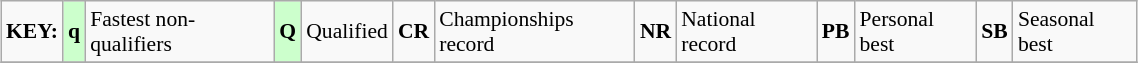<table class="wikitable" style="margin:0.5em auto; font-size:90%;position:relative;" width=60%>
<tr>
<td><strong>KEY:</strong></td>
<td bgcolor=ccffcc align=center><strong>q</strong></td>
<td>Fastest non-qualifiers</td>
<td bgcolor=ccffcc align=center><strong>Q</strong></td>
<td>Qualified</td>
<td align=center><strong>CR</strong></td>
<td>Championships record</td>
<td align=center><strong>NR</strong></td>
<td>National record</td>
<td align=center><strong>PB</strong></td>
<td>Personal best</td>
<td align=center><strong>SB</strong></td>
<td>Seasonal best</td>
</tr>
<tr>
</tr>
</table>
